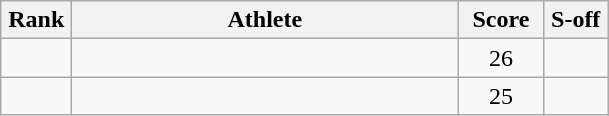<table class="wikitable" style="text-align:center">
<tr>
<th width=40>Rank</th>
<th width=250>Athlete</th>
<th width=50>Score</th>
<th width=35>S-off</th>
</tr>
<tr>
<td></td>
<td align=left></td>
<td>26</td>
<td></td>
</tr>
<tr>
<td></td>
<td align=left></td>
<td>25</td>
<td></td>
</tr>
</table>
